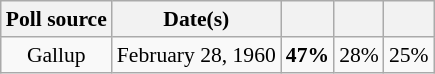<table class="wikitable" style="font-size:90%;text-align:center;">
<tr>
<th>Poll source</th>
<th>Date(s)</th>
<th></th>
<th></th>
<th></th>
</tr>
<tr>
<td>Gallup</td>
<td>February 28, 1960</td>
<td><strong>47%</strong></td>
<td>28%</td>
<td>25%</td>
</tr>
</table>
